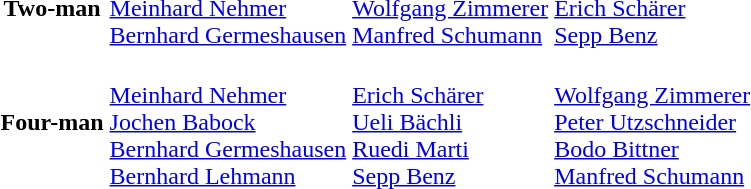<table>
<tr>
<th scope="row">Two-man <br></th>
<td><br><a href='#'>Meinhard Nehmer</a><br><a href='#'>Bernhard Germeshausen</a></td>
<td><br><a href='#'>Wolfgang Zimmerer</a><br><a href='#'>Manfred Schumann</a></td>
<td><br><a href='#'>Erich Schärer</a><br><a href='#'>Sepp Benz</a></td>
</tr>
<tr>
<th scope="row">Four-man <br></th>
<td><br><a href='#'>Meinhard Nehmer</a><br> <a href='#'>Jochen Babock</a> <br> <a href='#'>Bernhard Germeshausen</a> <br> <a href='#'>Bernhard Lehmann</a></td>
<td><br><a href='#'>Erich Schärer</a> <br> <a href='#'>Ueli Bächli</a> <br> <a href='#'>Ruedi Marti</a> <br>  <a href='#'>Sepp Benz</a></td>
<td><br><a href='#'>Wolfgang Zimmerer</a> <br> <a href='#'>Peter Utzschneider</a> <br> <a href='#'>Bodo Bittner</a> <br>  <a href='#'>Manfred Schumann</a></td>
</tr>
</table>
